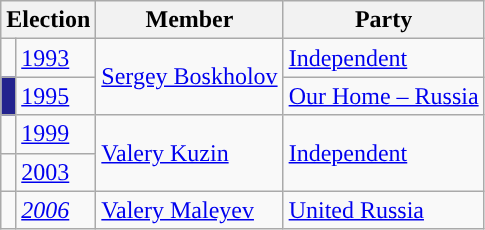<table class="wikitable">
<tr>
<th colspan="2">Election</th>
<th>Member</th>
<th>Party</th>
</tr>
<tr>
<td style="background-color:"></td>
<td><a href='#'>1993</a></td>
<td rowspan=2><a href='#'>Sergey Boskholov</a></td>
<td><a href='#'>Independent</a></td>
</tr>
<tr>
<td style="background-color:#23238E"></td>
<td><a href='#'>1995</a></td>
<td><a href='#'>Our Home – Russia</a></td>
</tr>
<tr>
<td style="background-color:"></td>
<td><a href='#'>1999</a></td>
<td rowspan=2><a href='#'>Valery Kuzin</a></td>
<td rowspan=2><a href='#'>Independent</a></td>
</tr>
<tr>
<td style="background-color:"></td>
<td><a href='#'>2003</a></td>
</tr>
<tr>
<td style="background-color:"></td>
<td><em><a href='#'>2006</a></em></td>
<td><a href='#'>Valery Maleyev</a></td>
<td><a href='#'>United Russia</a></td>
</tr>
</table>
